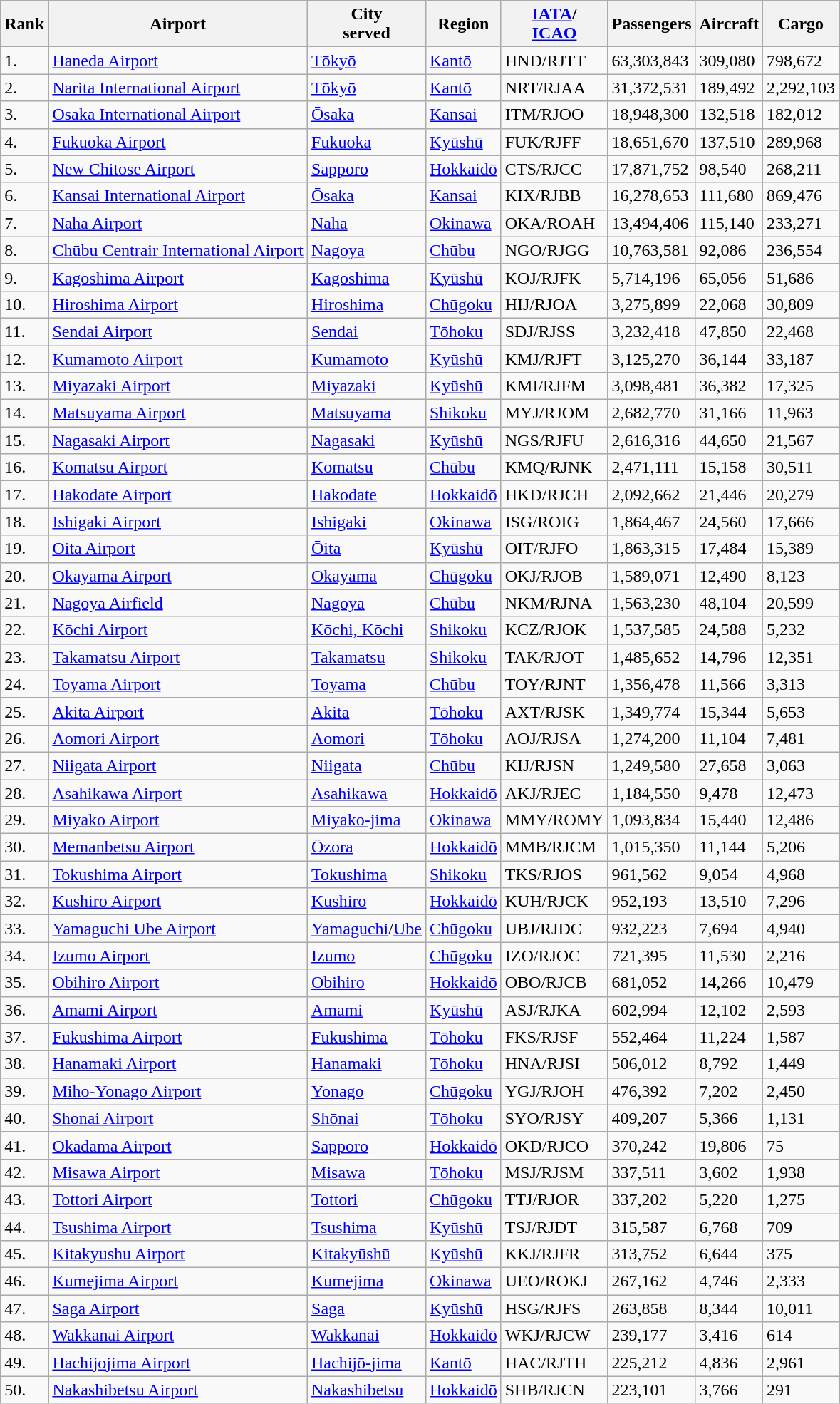<table class="wikitable sortable">
<tr>
<th>Rank</th>
<th>Airport</th>
<th>City<br>served</th>
<th>Region</th>
<th><a href='#'>IATA</a>/<br><a href='#'>ICAO</a></th>
<th>Passengers</th>
<th>Aircraft</th>
<th>Cargo</th>
</tr>
<tr>
<td>1.</td>
<td><a href='#'>Haneda Airport</a></td>
<td><a href='#'>Tōkyō</a></td>
<td><a href='#'>Kantō</a></td>
<td>HND/RJTT</td>
<td>63,303,843</td>
<td>309,080</td>
<td>798,672</td>
</tr>
<tr>
<td>2.</td>
<td><a href='#'>Narita International Airport</a></td>
<td><a href='#'>Tōkyō</a></td>
<td><a href='#'>Kantō</a></td>
<td>NRT/RJAA</td>
<td>31,372,531</td>
<td>189,492</td>
<td>2,292,103</td>
</tr>
<tr>
<td>3.</td>
<td><a href='#'>Osaka International Airport</a></td>
<td><a href='#'>Ōsaka</a></td>
<td><a href='#'>Kansai</a></td>
<td>ITM/RJOO</td>
<td>18,948,300</td>
<td>132,518</td>
<td>182,012</td>
</tr>
<tr>
<td>4.</td>
<td><a href='#'>Fukuoka Airport</a></td>
<td><a href='#'>Fukuoka</a></td>
<td><a href='#'>Kyūshū</a></td>
<td>FUK/RJFF</td>
<td>18,651,670</td>
<td>137,510</td>
<td>289,968</td>
</tr>
<tr>
<td>5.</td>
<td><a href='#'>New Chitose Airport</a></td>
<td><a href='#'>Sapporo</a></td>
<td><a href='#'>Hokkaidō</a></td>
<td>CTS/RJCC</td>
<td>17,871,752</td>
<td>98,540</td>
<td>268,211</td>
</tr>
<tr>
<td>6.</td>
<td><a href='#'>Kansai International Airport</a></td>
<td><a href='#'>Ōsaka</a></td>
<td><a href='#'>Kansai</a></td>
<td>KIX/RJBB</td>
<td>16,278,653</td>
<td>111,680</td>
<td>869,476</td>
</tr>
<tr>
<td>7.</td>
<td><a href='#'>Naha Airport</a></td>
<td><a href='#'>Naha</a></td>
<td><a href='#'>Okinawa</a></td>
<td>OKA/ROAH</td>
<td>13,494,406</td>
<td>115,140</td>
<td>233,271</td>
</tr>
<tr>
<td>8.</td>
<td><a href='#'>Chūbu Centrair International Airport</a></td>
<td><a href='#'>Nagoya</a></td>
<td><a href='#'>Chūbu</a></td>
<td>NGO/RJGG</td>
<td>10,763,581</td>
<td>92,086</td>
<td>236,554</td>
</tr>
<tr>
<td>9.</td>
<td><a href='#'>Kagoshima Airport</a></td>
<td><a href='#'>Kagoshima</a></td>
<td><a href='#'>Kyūshū</a></td>
<td>KOJ/RJFK</td>
<td>5,714,196</td>
<td>65,056</td>
<td>51,686</td>
</tr>
<tr>
<td>10.</td>
<td><a href='#'>Hiroshima Airport</a></td>
<td><a href='#'>Hiroshima</a></td>
<td><a href='#'>Chūgoku</a></td>
<td>HIJ/RJOA</td>
<td>3,275,899</td>
<td>22,068</td>
<td>30,809</td>
</tr>
<tr>
<td>11.</td>
<td><a href='#'>Sendai Airport</a></td>
<td><a href='#'>Sendai</a></td>
<td><a href='#'>Tōhoku</a></td>
<td>SDJ/RJSS</td>
<td>3,232,418</td>
<td>47,850</td>
<td>22,468</td>
</tr>
<tr>
<td>12.</td>
<td><a href='#'>Kumamoto Airport</a></td>
<td><a href='#'>Kumamoto</a></td>
<td><a href='#'>Kyūshū</a></td>
<td>KMJ/RJFT</td>
<td>3,125,270</td>
<td>36,144</td>
<td>33,187</td>
</tr>
<tr>
<td>13.</td>
<td><a href='#'>Miyazaki Airport</a></td>
<td><a href='#'>Miyazaki</a></td>
<td><a href='#'>Kyūshū</a></td>
<td>KMI/RJFM</td>
<td>3,098,481</td>
<td>36,382</td>
<td>17,325</td>
</tr>
<tr>
<td>14.</td>
<td><a href='#'>Matsuyama Airport</a></td>
<td><a href='#'>Matsuyama</a></td>
<td><a href='#'>Shikoku</a></td>
<td>MYJ/RJOM</td>
<td>2,682,770</td>
<td>31,166</td>
<td>11,963</td>
</tr>
<tr>
<td>15.</td>
<td><a href='#'>Nagasaki Airport</a></td>
<td><a href='#'>Nagasaki</a></td>
<td><a href='#'>Kyūshū</a></td>
<td>NGS/RJFU</td>
<td>2,616,316</td>
<td>44,650</td>
<td>21,567</td>
</tr>
<tr>
<td>16.</td>
<td><a href='#'>Komatsu Airport</a></td>
<td><a href='#'>Komatsu</a></td>
<td><a href='#'>Chūbu</a></td>
<td>KMQ/RJNK</td>
<td>2,471,111</td>
<td>15,158</td>
<td>30,511</td>
</tr>
<tr>
<td>17.</td>
<td><a href='#'>Hakodate Airport</a></td>
<td><a href='#'>Hakodate</a></td>
<td><a href='#'>Hokkaidō</a></td>
<td>HKD/RJCH</td>
<td>2,092,662</td>
<td>21,446</td>
<td>20,279</td>
</tr>
<tr>
<td>18.</td>
<td><a href='#'>Ishigaki Airport</a></td>
<td><a href='#'>Ishigaki</a></td>
<td><a href='#'>Okinawa</a></td>
<td>ISG/ROIG</td>
<td>1,864,467</td>
<td>24,560</td>
<td>17,666</td>
</tr>
<tr>
<td>19.</td>
<td><a href='#'>Oita Airport</a></td>
<td><a href='#'>Ōita</a></td>
<td><a href='#'>Kyūshū</a></td>
<td>OIT/RJFO</td>
<td>1,863,315</td>
<td>17,484</td>
<td>15,389</td>
</tr>
<tr>
<td>20.</td>
<td><a href='#'>Okayama Airport</a></td>
<td><a href='#'>Okayama</a></td>
<td><a href='#'>Chūgoku</a></td>
<td>OKJ/RJOB</td>
<td>1,589,071</td>
<td>12,490</td>
<td>8,123</td>
</tr>
<tr>
<td>21.</td>
<td><a href='#'>Nagoya Airfield</a></td>
<td><a href='#'>Nagoya</a></td>
<td><a href='#'>Chūbu</a></td>
<td>NKM/RJNA</td>
<td>1,563,230</td>
<td>48,104</td>
<td>20,599</td>
</tr>
<tr>
<td>22.</td>
<td><a href='#'>Kōchi Airport</a></td>
<td><a href='#'>Kōchi, Kōchi</a></td>
<td><a href='#'>Shikoku</a></td>
<td>KCZ/RJOK</td>
<td>1,537,585</td>
<td>24,588</td>
<td>5,232</td>
</tr>
<tr>
<td>23.</td>
<td><a href='#'>Takamatsu Airport</a></td>
<td><a href='#'>Takamatsu</a></td>
<td><a href='#'>Shikoku</a></td>
<td>TAK/RJOT</td>
<td>1,485,652</td>
<td>14,796</td>
<td>12,351</td>
</tr>
<tr>
<td>24.</td>
<td><a href='#'>Toyama Airport</a></td>
<td><a href='#'>Toyama</a></td>
<td><a href='#'>Chūbu</a></td>
<td>TOY/RJNT</td>
<td>1,356,478</td>
<td>11,566</td>
<td>3,313</td>
</tr>
<tr>
<td>25.</td>
<td><a href='#'>Akita Airport</a></td>
<td><a href='#'>Akita</a></td>
<td><a href='#'>Tōhoku</a></td>
<td>AXT/RJSK</td>
<td>1,349,774</td>
<td>15,344</td>
<td>5,653</td>
</tr>
<tr>
<td>26.</td>
<td><a href='#'>Aomori Airport</a></td>
<td><a href='#'>Aomori</a></td>
<td><a href='#'>Tōhoku</a></td>
<td>AOJ/RJSA</td>
<td>1,274,200</td>
<td>11,104</td>
<td>7,481</td>
</tr>
<tr>
<td>27.</td>
<td><a href='#'>Niigata Airport</a></td>
<td><a href='#'>Niigata</a></td>
<td><a href='#'>Chūbu</a></td>
<td>KIJ/RJSN</td>
<td>1,249,580</td>
<td>27,658</td>
<td>3,063</td>
</tr>
<tr>
<td>28.</td>
<td><a href='#'>Asahikawa Airport</a></td>
<td><a href='#'>Asahikawa</a></td>
<td><a href='#'>Hokkaidō</a></td>
<td>AKJ/RJEC</td>
<td>1,184,550</td>
<td>9,478</td>
<td>12,473</td>
</tr>
<tr>
<td>29.</td>
<td><a href='#'>Miyako Airport</a></td>
<td><a href='#'>Miyako-jima</a></td>
<td><a href='#'>Okinawa</a></td>
<td>MMY/ROMY</td>
<td>1,093,834</td>
<td>15,440</td>
<td>12,486</td>
</tr>
<tr>
<td>30.</td>
<td><a href='#'>Memanbetsu Airport</a></td>
<td><a href='#'>Ōzora</a></td>
<td><a href='#'>Hokkaidō</a></td>
<td>MMB/RJCM</td>
<td>1,015,350</td>
<td>11,144</td>
<td>5,206</td>
</tr>
<tr>
<td>31.</td>
<td><a href='#'>Tokushima Airport</a></td>
<td><a href='#'>Tokushima</a></td>
<td><a href='#'>Shikoku</a></td>
<td>TKS/RJOS</td>
<td>961,562</td>
<td>9,054</td>
<td>4,968</td>
</tr>
<tr>
<td>32.</td>
<td><a href='#'>Kushiro Airport</a></td>
<td><a href='#'>Kushiro</a></td>
<td><a href='#'>Hokkaidō</a></td>
<td>KUH/RJCK</td>
<td>952,193</td>
<td>13,510</td>
<td>7,296</td>
</tr>
<tr>
<td>33.</td>
<td><a href='#'>Yamaguchi Ube Airport</a></td>
<td><a href='#'>Yamaguchi</a>/<a href='#'>Ube</a></td>
<td><a href='#'>Chūgoku</a></td>
<td>UBJ/RJDC</td>
<td>932,223</td>
<td>7,694</td>
<td>4,940</td>
</tr>
<tr>
<td>34.</td>
<td><a href='#'>Izumo Airport</a></td>
<td><a href='#'>Izumo</a></td>
<td><a href='#'>Chūgoku</a></td>
<td>IZO/RJOC</td>
<td>721,395</td>
<td>11,530</td>
<td>2,216</td>
</tr>
<tr>
<td>35.</td>
<td><a href='#'>Obihiro Airport</a></td>
<td><a href='#'>Obihiro</a></td>
<td><a href='#'>Hokkaidō</a></td>
<td>OBO/RJCB</td>
<td>681,052</td>
<td>14,266</td>
<td>10,479</td>
</tr>
<tr>
<td>36.</td>
<td><a href='#'>Amami Airport</a></td>
<td><a href='#'>Amami</a></td>
<td><a href='#'>Kyūshū</a></td>
<td>ASJ/RJKA</td>
<td>602,994</td>
<td>12,102</td>
<td>2,593</td>
</tr>
<tr>
<td>37.</td>
<td><a href='#'>Fukushima Airport</a></td>
<td><a href='#'>Fukushima</a></td>
<td><a href='#'>Tōhoku</a></td>
<td>FKS/RJSF</td>
<td>552,464</td>
<td>11,224</td>
<td>1,587</td>
</tr>
<tr>
<td>38.</td>
<td><a href='#'>Hanamaki Airport</a></td>
<td><a href='#'>Hanamaki</a></td>
<td><a href='#'>Tōhoku</a></td>
<td>HNA/RJSI</td>
<td>506,012</td>
<td>8,792</td>
<td>1,449</td>
</tr>
<tr>
<td>39.</td>
<td><a href='#'>Miho-Yonago Airport</a></td>
<td><a href='#'>Yonago</a></td>
<td><a href='#'>Chūgoku</a></td>
<td>YGJ/RJOH</td>
<td>476,392</td>
<td>7,202</td>
<td>2,450</td>
</tr>
<tr>
<td>40.</td>
<td><a href='#'>Shonai Airport</a></td>
<td><a href='#'>Shōnai</a></td>
<td><a href='#'>Tōhoku</a></td>
<td>SYO/RJSY</td>
<td>409,207</td>
<td>5,366</td>
<td>1,131</td>
</tr>
<tr>
<td>41.</td>
<td><a href='#'>Okadama Airport</a></td>
<td><a href='#'>Sapporo</a></td>
<td><a href='#'>Hokkaidō</a></td>
<td>OKD/RJCO</td>
<td>370,242</td>
<td>19,806</td>
<td>75</td>
</tr>
<tr>
<td>42.</td>
<td><a href='#'>Misawa Airport</a></td>
<td><a href='#'>Misawa</a></td>
<td><a href='#'>Tōhoku</a></td>
<td>MSJ/RJSM</td>
<td>337,511</td>
<td>3,602</td>
<td>1,938</td>
</tr>
<tr>
<td>43.</td>
<td><a href='#'>Tottori Airport</a></td>
<td><a href='#'>Tottori</a></td>
<td><a href='#'>Chūgoku</a></td>
<td>TTJ/RJOR</td>
<td>337,202</td>
<td>5,220</td>
<td>1,275</td>
</tr>
<tr>
<td>44.</td>
<td><a href='#'>Tsushima Airport</a></td>
<td><a href='#'>Tsushima</a></td>
<td><a href='#'>Kyūshū</a></td>
<td>TSJ/RJDT</td>
<td>315,587</td>
<td>6,768</td>
<td>709</td>
</tr>
<tr>
<td>45.</td>
<td><a href='#'>Kitakyushu Airport</a></td>
<td><a href='#'>Kitakyūshū</a></td>
<td><a href='#'>Kyūshū</a></td>
<td>KKJ/RJFR</td>
<td>313,752</td>
<td>6,644</td>
<td>375</td>
</tr>
<tr>
<td>46.</td>
<td><a href='#'>Kumejima Airport</a></td>
<td><a href='#'>Kumejima</a></td>
<td><a href='#'>Okinawa</a></td>
<td>UEO/ROKJ</td>
<td>267,162</td>
<td>4,746</td>
<td>2,333</td>
</tr>
<tr>
<td>47.</td>
<td><a href='#'>Saga Airport</a></td>
<td><a href='#'>Saga</a></td>
<td><a href='#'>Kyūshū</a></td>
<td>HSG/RJFS</td>
<td>263,858</td>
<td>8,344</td>
<td>10,011</td>
</tr>
<tr>
<td>48.</td>
<td><a href='#'>Wakkanai Airport</a></td>
<td><a href='#'>Wakkanai</a></td>
<td><a href='#'>Hokkaidō</a></td>
<td>WKJ/RJCW</td>
<td>239,177</td>
<td>3,416</td>
<td>614</td>
</tr>
<tr>
<td>49.</td>
<td><a href='#'>Hachijojima Airport</a></td>
<td><a href='#'>Hachijō-jima</a></td>
<td><a href='#'>Kantō</a></td>
<td>HAC/RJTH</td>
<td>225,212</td>
<td>4,836</td>
<td>2,961</td>
</tr>
<tr>
<td>50.</td>
<td><a href='#'>Nakashibetsu Airport</a></td>
<td><a href='#'>Nakashibetsu</a></td>
<td><a href='#'>Hokkaidō</a></td>
<td>SHB/RJCN</td>
<td>223,101</td>
<td>3,766</td>
<td>291</td>
</tr>
</table>
